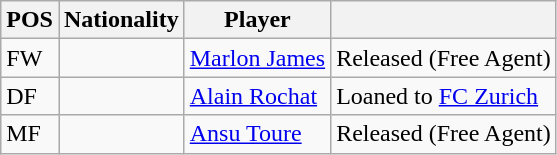<table class="wikitable">
<tr>
<th>POS</th>
<th>Nationality</th>
<th>Player</th>
<th></th>
</tr>
<tr>
<td>FW</td>
<td></td>
<td><a href='#'>Marlon James</a></td>
<td>Released (Free Agent)</td>
</tr>
<tr>
<td>DF</td>
<td></td>
<td><a href='#'>Alain Rochat</a></td>
<td>Loaned to <a href='#'>FC Zurich</a></td>
</tr>
<tr>
<td>MF</td>
<td></td>
<td><a href='#'>Ansu Toure</a></td>
<td>Released (Free Agent)</td>
</tr>
</table>
